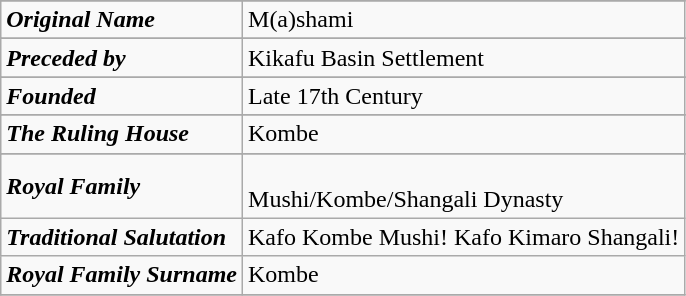<table class="wikitable">
<tr>
</tr>
<tr>
<td><strong><em>Original Name</em></strong></td>
<td>M(a)shami</td>
</tr>
<tr>
</tr>
<tr>
<td><strong><em>Preceded by</em></strong></td>
<td>Kikafu Basin Settlement</td>
</tr>
<tr>
</tr>
<tr>
<td><strong><em>Founded</em></strong></td>
<td>Late 17th Century</td>
</tr>
<tr>
</tr>
<tr>
<td><strong><em> The Ruling House</em></strong></td>
<td>Kombe</td>
</tr>
<tr>
</tr>
<tr>
<td><strong><em>Royal Family</em></strong></td>
<td><br>Mushi/Kombe/Shangali Dynasty</td>
</tr>
<tr>
<td><strong><em>Traditional Salutation</em></strong></td>
<td>Kafo Kombe Mushi! Kafo Kimaro Shangali!</td>
</tr>
<tr>
<td><strong><em>Royal Family Surname</em></strong></td>
<td>Kombe</td>
</tr>
<tr>
</tr>
</table>
